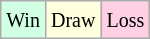<table class="wikitable">
<tr>
<td style="background-color: #d0ffe3;"><small>Win</small></td>
<td style="background-color: #ffffdd;"><small>Draw</small></td>
<td style="background-color: #ffd0e3;"><small>Loss</small></td>
</tr>
</table>
